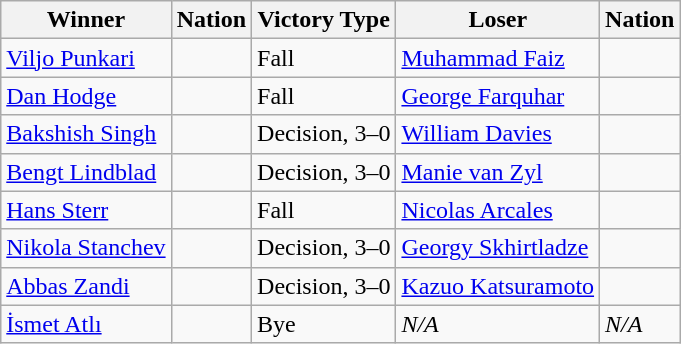<table class="wikitable sortable" style="text-align:left;">
<tr>
<th>Winner</th>
<th>Nation</th>
<th>Victory Type</th>
<th>Loser</th>
<th>Nation</th>
</tr>
<tr>
<td><a href='#'>Viljo Punkari</a></td>
<td></td>
<td>Fall</td>
<td><a href='#'>Muhammad Faiz</a></td>
<td></td>
</tr>
<tr>
<td><a href='#'>Dan Hodge</a></td>
<td></td>
<td>Fall</td>
<td><a href='#'>George Farquhar</a></td>
<td></td>
</tr>
<tr>
<td><a href='#'>Bakshish Singh</a></td>
<td></td>
<td>Decision, 3–0</td>
<td><a href='#'>William Davies</a></td>
<td></td>
</tr>
<tr>
<td><a href='#'>Bengt Lindblad</a></td>
<td></td>
<td>Decision, 3–0</td>
<td><a href='#'>Manie van Zyl</a></td>
<td></td>
</tr>
<tr>
<td><a href='#'>Hans Sterr</a></td>
<td></td>
<td>Fall</td>
<td><a href='#'>Nicolas Arcales</a></td>
<td></td>
</tr>
<tr>
<td><a href='#'>Nikola Stanchev</a></td>
<td></td>
<td>Decision, 3–0</td>
<td><a href='#'>Georgy Skhirtladze</a></td>
<td></td>
</tr>
<tr>
<td><a href='#'>Abbas Zandi</a></td>
<td></td>
<td>Decision, 3–0</td>
<td><a href='#'>Kazuo Katsuramoto</a></td>
<td></td>
</tr>
<tr>
<td><a href='#'>İsmet Atlı</a></td>
<td></td>
<td>Bye</td>
<td><em>N/A</em></td>
<td><em>N/A</em></td>
</tr>
</table>
